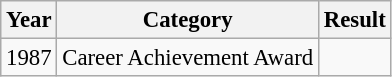<table class="wikitable" style="font-size: 95%">
<tr>
<th>Year</th>
<th>Category</th>
<th>Result</th>
</tr>
<tr>
<td>1987</td>
<td>Career Achievement Award</td>
<td></td>
</tr>
</table>
